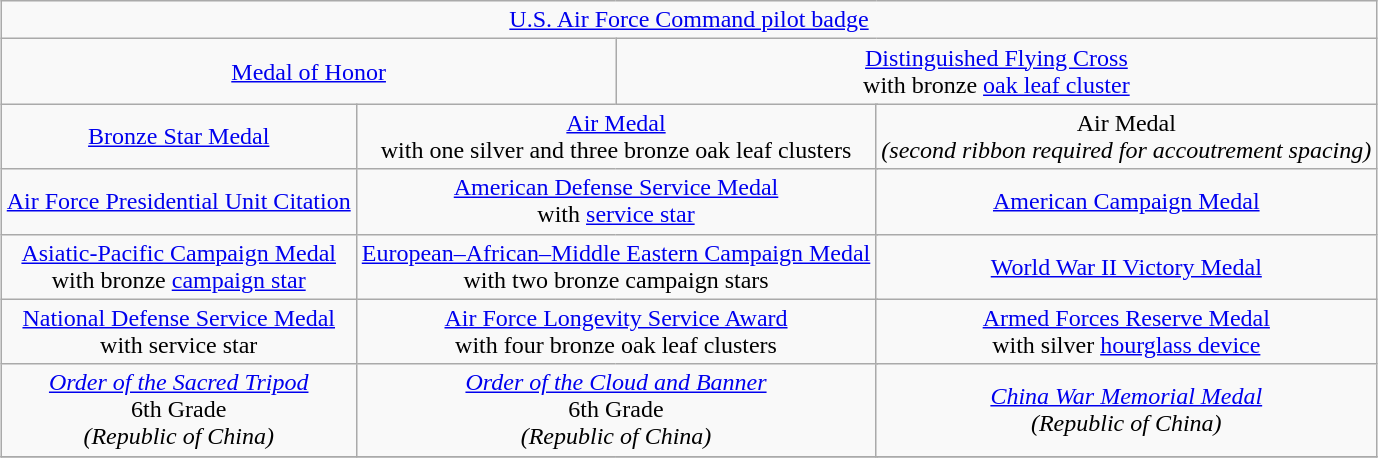<table class="wikitable" style="margin:1em auto; text-align:center;">
<tr>
<td colspan="12"><a href='#'>U.S. Air Force Command pilot badge</a></td>
</tr>
<tr>
<td colspan="6"><a href='#'>Medal of Honor</a></td>
<td colspan="6"><a href='#'>Distinguished Flying Cross</a><br>with bronze <a href='#'>oak leaf cluster</a></td>
</tr>
<tr>
<td colspan="4"><a href='#'>Bronze Star Medal</a></td>
<td colspan="4"><a href='#'>Air Medal</a><br>with one silver and three bronze oak leaf clusters</td>
<td colspan="4">Air Medal<br><em>(second ribbon required for accoutrement spacing)</em></td>
</tr>
<tr>
<td colspan="4"><a href='#'>Air Force Presidential Unit Citation</a></td>
<td colspan="4"><a href='#'>American Defense Service Medal</a><br>with <a href='#'>service star</a></td>
<td colspan="4"><a href='#'>American Campaign Medal</a></td>
</tr>
<tr>
<td colspan="4"><a href='#'>Asiatic-Pacific Campaign Medal</a><br>with bronze <a href='#'>campaign star</a></td>
<td colspan="4"><a href='#'>European–African–Middle Eastern Campaign Medal</a><br>with two bronze campaign stars</td>
<td colspan="4"><a href='#'>World War II Victory Medal</a></td>
</tr>
<tr>
<td colspan="4"><a href='#'>National Defense Service Medal</a><br>with service star</td>
<td colspan="4"><a href='#'>Air Force Longevity Service Award</a><br>with four bronze oak leaf clusters</td>
<td colspan="4"><a href='#'>Armed Forces Reserve Medal</a><br>with silver <a href='#'>hourglass device</a></td>
</tr>
<tr>
<td colspan="4"><em><a href='#'>Order of the Sacred Tripod</a></em><br>6th Grade<br><em>(Republic of China)</em></td>
<td colspan="4"><em><a href='#'>Order of the Cloud and Banner</a></em><br>6th Grade<br><em>(Republic of China)</em></td>
<td colspan="4"><em><a href='#'>China War Memorial Medal</a></em><br><em>(Republic of China)</em></td>
</tr>
<tr>
</tr>
</table>
